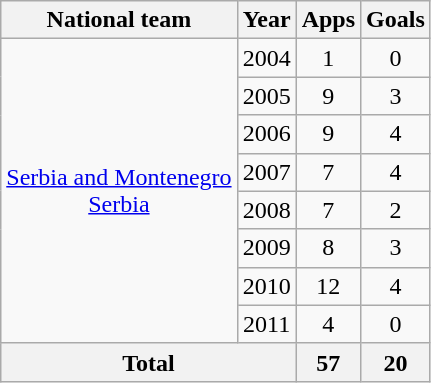<table class="wikitable" style="text-align:center">
<tr>
<th>National team</th>
<th>Year</th>
<th>Apps</th>
<th>Goals</th>
</tr>
<tr>
<td rowspan=8><a href='#'>Serbia and Montenegro</a><br><a href='#'>Serbia</a></td>
<td>2004</td>
<td>1</td>
<td>0</td>
</tr>
<tr>
<td>2005</td>
<td>9</td>
<td>3</td>
</tr>
<tr>
<td>2006</td>
<td>9</td>
<td>4</td>
</tr>
<tr>
<td>2007</td>
<td>7</td>
<td>4</td>
</tr>
<tr>
<td>2008</td>
<td>7</td>
<td>2</td>
</tr>
<tr>
<td>2009</td>
<td>8</td>
<td>3</td>
</tr>
<tr>
<td>2010</td>
<td>12</td>
<td>4</td>
</tr>
<tr>
<td>2011</td>
<td>4</td>
<td>0</td>
</tr>
<tr>
<th colspan=2>Total</th>
<th>57</th>
<th>20</th>
</tr>
</table>
